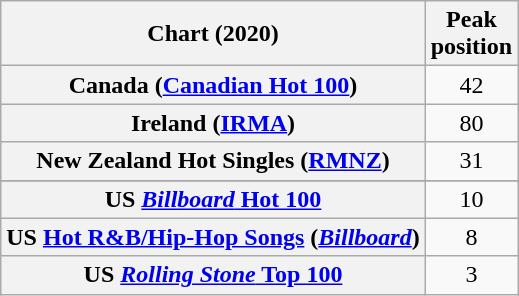<table class="wikitable sortable plainrowheaders" style="text-align:center">
<tr>
<th scope="col">Chart (2020)</th>
<th scope="col">Peak<br>position</th>
</tr>
<tr>
<th scope="row">Canada (<a href='#'>Canadian Hot 100</a>)</th>
<td>42</td>
</tr>
<tr>
<th scope="row">Ireland (<a href='#'>IRMA</a>)</th>
<td>80</td>
</tr>
<tr>
<th scope="row">New Zealand Hot Singles (<a href='#'>RMNZ</a>)</th>
<td>31</td>
</tr>
<tr>
</tr>
<tr>
<th scope="row">US <a href='#'><em>Billboard</em> Hot 100</a></th>
<td>10</td>
</tr>
<tr>
<th scope="row">US <a href='#'>Hot R&B/Hip-Hop Songs</a> (<em><a href='#'>Billboard</a></em>)</th>
<td>8</td>
</tr>
<tr>
<th scope="row">US <a href='#'><em>Rolling Stone</em> Top 100</a></th>
<td>3</td>
</tr>
</table>
